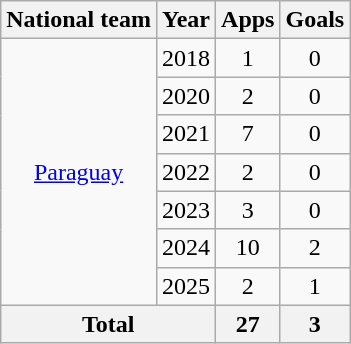<table class="wikitable" style="text-align:center">
<tr>
<th>National team</th>
<th>Year</th>
<th>Apps</th>
<th>Goals</th>
</tr>
<tr>
<td rowspan="7"><a href='#'>Paraguay</a></td>
<td>2018</td>
<td>1</td>
<td>0</td>
</tr>
<tr>
<td>2020</td>
<td>2</td>
<td>0</td>
</tr>
<tr>
<td>2021</td>
<td>7</td>
<td>0</td>
</tr>
<tr>
<td>2022</td>
<td>2</td>
<td>0</td>
</tr>
<tr>
<td>2023</td>
<td>3</td>
<td>0</td>
</tr>
<tr>
<td>2024</td>
<td>10</td>
<td>2</td>
</tr>
<tr>
<td>2025</td>
<td>2</td>
<td>1</td>
</tr>
<tr>
<th colspan="2">Total</th>
<th>27</th>
<th>3</th>
</tr>
</table>
